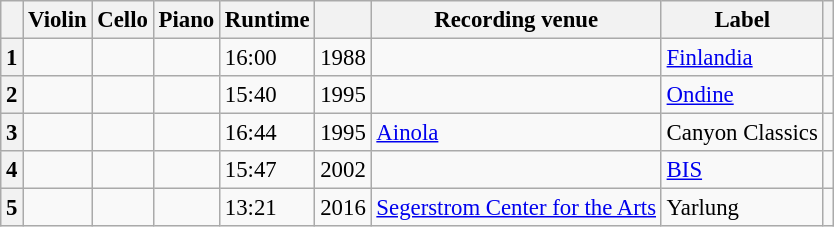<table class="wikitable" style="margin-right:0; font-size:95%">
<tr>
<th scope="col"></th>
<th scope=col>Violin</th>
<th scope=col>Cello</th>
<th scope=col>Piano</th>
<th scope=col>Runtime</th>
<th scope=col></th>
<th scope=col>Recording venue</th>
<th scope=col>Label</th>
<th scope=col class="unsortable"></th>
</tr>
<tr>
<th scope="row">1</th>
<td></td>
<td></td>
<td></td>
<td>16:00</td>
<td>1988</td>
<td></td>
<td><a href='#'>Finlandia</a></td>
<td></td>
</tr>
<tr>
<th scope="row">2</th>
<td></td>
<td></td>
<td></td>
<td>15:40</td>
<td>1995</td>
<td></td>
<td><a href='#'>Ondine</a></td>
<td></td>
</tr>
<tr>
<th scope="row">3</th>
<td></td>
<td></td>
<td></td>
<td>16:44</td>
<td>1995</td>
<td><a href='#'>Ainola</a></td>
<td>Canyon Classics</td>
<td></td>
</tr>
<tr>
<th scope="row">4</th>
<td></td>
<td></td>
<td></td>
<td>15:47</td>
<td>2002</td>
<td></td>
<td><a href='#'>BIS</a></td>
<td></td>
</tr>
<tr>
<th scope="row">5</th>
<td></td>
<td></td>
<td></td>
<td>13:21</td>
<td>2016</td>
<td><a href='#'>Segerstrom Center for the Arts</a></td>
<td>Yarlung</td>
<td></td>
</tr>
</table>
